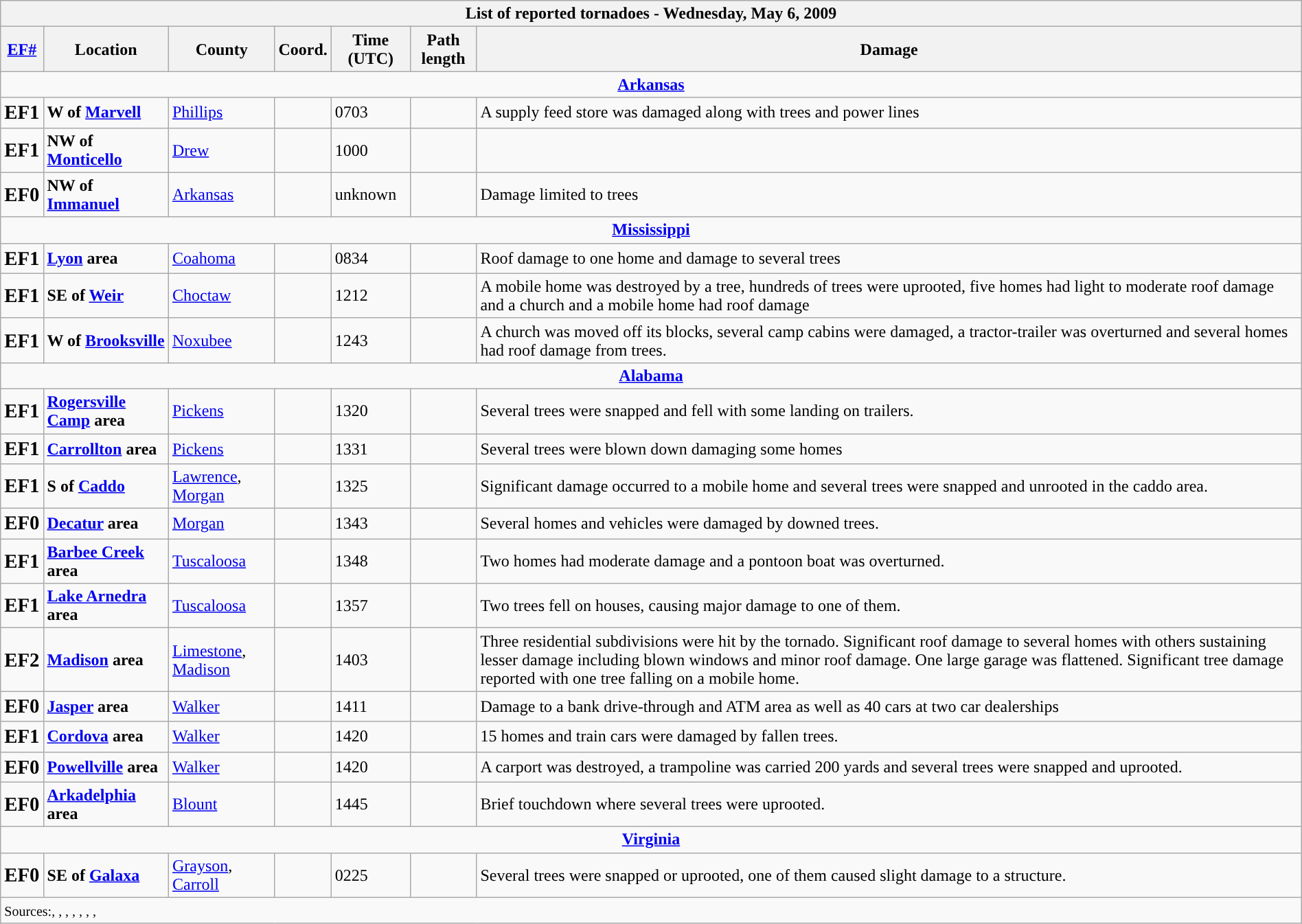<table class="wikitable collapsible" width="100%">
<tr>
<th colspan="7">List of reported tornadoes - Wednesday, May 6, 2009</th>
</tr>
<tr>
<th><a href='#'>EF#</a></th>
<th>Location</th>
<th>County</th>
<th>Coord.</th>
<th>Time (UTC)</th>
<th>Path length</th>
<th>Damage</th>
</tr>
<tr>
<td colspan="7" align=center><strong><a href='#'>Arkansas</a></strong></td>
</tr>
<tr>
<td><big><strong>EF1</strong></big></td>
<td><strong>W of <a href='#'>Marvell</a></strong></td>
<td><a href='#'>Phillips</a></td>
<td></td>
<td>0703</td>
<td></td>
<td>A supply feed store was damaged along with trees and power lines</td>
</tr>
<tr>
<td><big><strong>EF1</strong></big></td>
<td><strong>NW of <a href='#'>Monticello</a></strong></td>
<td><a href='#'>Drew</a></td>
<td></td>
<td>1000</td>
<td></td>
<td></td>
</tr>
<tr>
<td><big><strong>EF0</strong></big></td>
<td><strong>NW of <a href='#'>Immanuel</a></strong></td>
<td><a href='#'>Arkansas</a></td>
<td></td>
<td>unknown</td>
<td></td>
<td>Damage limited to trees</td>
</tr>
<tr>
<td colspan="7" align=center><strong><a href='#'>Mississippi</a></strong></td>
</tr>
<tr>
<td><big><strong>EF1</strong></big></td>
<td><strong><a href='#'>Lyon</a> area</strong></td>
<td><a href='#'>Coahoma</a></td>
<td></td>
<td>0834</td>
<td></td>
<td>Roof damage to one home and damage to several trees</td>
</tr>
<tr>
<td><big><strong>EF1</strong></big></td>
<td><strong>SE of <a href='#'>Weir</a></strong></td>
<td><a href='#'>Choctaw</a></td>
<td></td>
<td>1212</td>
<td></td>
<td>A mobile home was destroyed by a tree, hundreds of trees were uprooted, five homes had light to moderate roof damage and a church and a mobile home had roof damage</td>
</tr>
<tr>
<td><big><strong>EF1</strong></big></td>
<td><strong>W of <a href='#'>Brooksville</a></strong></td>
<td><a href='#'>Noxubee</a></td>
<td></td>
<td>1243</td>
<td></td>
<td>A church was moved off its blocks, several camp cabins were damaged, a tractor-trailer was overturned and several homes had roof damage from trees.</td>
</tr>
<tr>
<td colspan="7" align=center><strong><a href='#'>Alabama</a></strong></td>
</tr>
<tr>
<td><big><strong>EF1</strong></big></td>
<td><strong><a href='#'>Rogersville Camp</a> area</strong></td>
<td><a href='#'>Pickens</a></td>
<td></td>
<td>1320</td>
<td></td>
<td>Several trees were snapped and fell with some landing on trailers.</td>
</tr>
<tr>
<td><big><strong>EF1</strong></big></td>
<td><strong><a href='#'>Carrollton</a> area</strong></td>
<td><a href='#'>Pickens</a></td>
<td></td>
<td>1331</td>
<td></td>
<td>Several trees were blown down damaging some homes</td>
</tr>
<tr>
<td><big><strong>EF1</strong></big></td>
<td><strong>S of <a href='#'>Caddo</a></strong></td>
<td><a href='#'>Lawrence</a>, <a href='#'>Morgan</a></td>
<td></td>
<td>1325</td>
<td></td>
<td>Significant damage occurred to a mobile home and several trees were snapped and unrooted in the caddo area.</td>
</tr>
<tr>
<td><big><strong>EF0</strong></big></td>
<td><strong><a href='#'>Decatur</a> area</strong></td>
<td><a href='#'>Morgan</a></td>
<td></td>
<td>1343</td>
<td></td>
<td>Several homes and vehicles were damaged by downed trees.</td>
</tr>
<tr>
<td><big><strong>EF1</strong></big></td>
<td><strong><a href='#'>Barbee Creek</a> area</strong></td>
<td><a href='#'>Tuscaloosa</a></td>
<td></td>
<td>1348</td>
<td></td>
<td>Two homes had moderate damage and a pontoon boat was overturned.</td>
</tr>
<tr>
<td><big><strong>EF1</strong></big></td>
<td><strong><a href='#'>Lake Arnedra</a> area</strong></td>
<td><a href='#'>Tuscaloosa</a></td>
<td></td>
<td>1357</td>
<td></td>
<td>Two trees fell on houses, causing major damage to one of them.</td>
</tr>
<tr>
<td><big><strong>EF2</strong></big></td>
<td><strong><a href='#'>Madison</a> area</strong></td>
<td><a href='#'>Limestone</a>, <a href='#'>Madison</a></td>
<td></td>
<td>1403</td>
<td></td>
<td>Three residential subdivisions were hit by the tornado. Significant roof damage to several homes with others sustaining lesser damage including blown windows and minor roof damage. One large garage was flattened. Significant tree damage reported with one tree falling on a mobile home.</td>
</tr>
<tr>
<td><big><strong>EF0</strong></big></td>
<td><strong><a href='#'>Jasper</a> area</strong></td>
<td><a href='#'>Walker</a></td>
<td></td>
<td>1411</td>
<td></td>
<td>Damage to a bank drive-through and ATM area as well as 40 cars at two car dealerships</td>
</tr>
<tr>
<td><big><strong>EF1</strong></big></td>
<td><strong><a href='#'>Cordova</a> area</strong></td>
<td><a href='#'>Walker</a></td>
<td></td>
<td>1420</td>
<td></td>
<td>15 homes and train cars were damaged by fallen trees.</td>
</tr>
<tr>
<td><big><strong>EF0</strong></big></td>
<td><strong><a href='#'>Powellville</a> area</strong></td>
<td><a href='#'>Walker</a></td>
<td></td>
<td>1420</td>
<td></td>
<td>A carport was destroyed, a trampoline was carried 200 yards and several trees were snapped and uprooted.</td>
</tr>
<tr>
<td><big><strong>EF0</strong></big></td>
<td><strong><a href='#'>Arkadelphia</a> area</strong></td>
<td><a href='#'>Blount</a></td>
<td></td>
<td>1445</td>
<td></td>
<td>Brief touchdown where several trees were uprooted.</td>
</tr>
<tr>
<td colspan="7" align=center><strong><a href='#'>Virginia</a></strong></td>
</tr>
<tr>
<td><big><strong>EF0</strong></big></td>
<td><strong>SE of <a href='#'>Galaxa</a></strong></td>
<td><a href='#'>Grayson</a>, <a href='#'>Carroll</a></td>
<td></td>
<td>0225</td>
<td></td>
<td>Several trees were snapped or uprooted, one of them caused slight damage to a structure.</td>
</tr>
<tr>
<td colspan="7"><small>Sources:, , , , , , , </small></td>
</tr>
</table>
